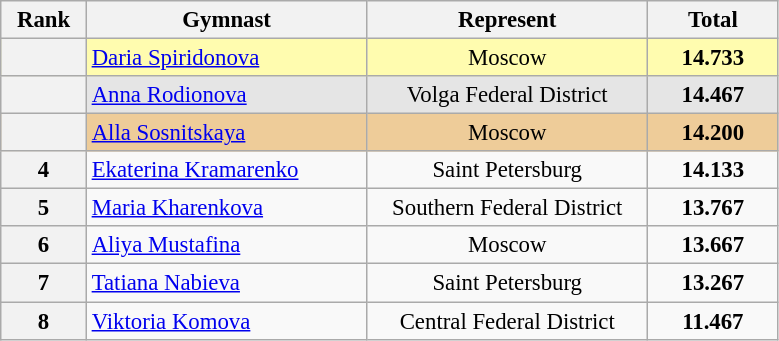<table class="wikitable sortable" style="text-align:center; font-size:95%">
<tr>
<th scope="col" style="width:50px;">Rank</th>
<th scope="col" style="width:180px;">Gymnast</th>
<th scope="col" style="width:180px;">Represent</th>
<th scope="col" style="width:80px;">Total</th>
</tr>
<tr style="background:#fffcaf;">
<th scope=row style="text-align:center"></th>
<td style="text-align:left;"><a href='#'>Daria Spiridonova</a></td>
<td>Moscow</td>
<td><strong>14.733</strong></td>
</tr>
<tr style="background:#e5e5e5;">
<th scope=row style="text-align:center"></th>
<td style="text-align:left;"><a href='#'>Anna Rodionova</a></td>
<td>Volga Federal District</td>
<td><strong>14.467</strong></td>
</tr>
<tr style="background:#ec9;">
<th scope=row style="text-align:center"></th>
<td style="text-align:left;"><a href='#'>Alla Sosnitskaya</a></td>
<td>Moscow</td>
<td><strong>14.200</strong></td>
</tr>
<tr>
<th scope=row style="text-align:center">4</th>
<td style="text-align:left;"><a href='#'>Ekaterina Kramarenko</a></td>
<td>Saint Petersburg</td>
<td><strong>14.133</strong></td>
</tr>
<tr>
<th scope=row style="text-align:center">5</th>
<td style="text-align:left;"><a href='#'>Maria Kharenkova</a></td>
<td>Southern Federal District</td>
<td><strong>13.767</strong></td>
</tr>
<tr>
<th scope=row style="text-align:center">6</th>
<td style="text-align:left;"><a href='#'>Aliya Mustafina</a></td>
<td>Moscow</td>
<td><strong>13.667</strong></td>
</tr>
<tr>
<th scope=row style="text-align:center">7</th>
<td style="text-align:left;"><a href='#'>Tatiana Nabieva</a></td>
<td>Saint Petersburg</td>
<td><strong>13.267</strong></td>
</tr>
<tr>
<th scope=row style="text-align:center">8</th>
<td style="text-align:left;"><a href='#'>Viktoria Komova</a></td>
<td>Central Federal District</td>
<td><strong>11.467</strong></td>
</tr>
</table>
